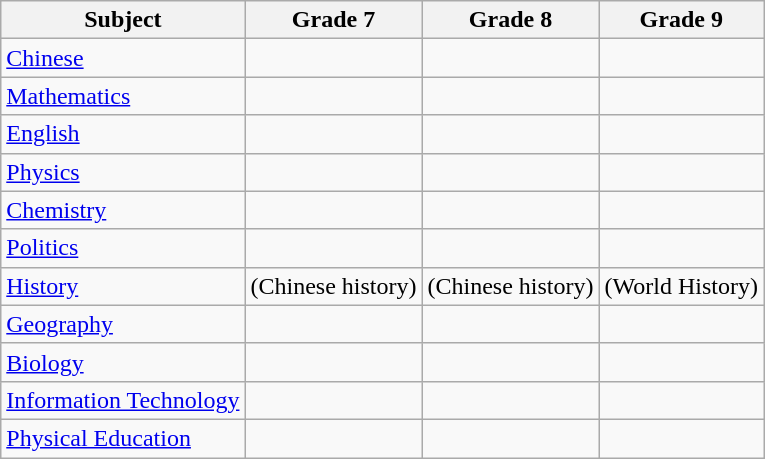<table class="wikitable">
<tr>
<th>Subject</th>
<th>Grade 7</th>
<th>Grade 8</th>
<th>Grade 9</th>
</tr>
<tr>
<td><a href='#'>Chinese</a></td>
<td></td>
<td></td>
<td></td>
</tr>
<tr>
<td><a href='#'>Mathematics</a></td>
<td></td>
<td></td>
<td></td>
</tr>
<tr>
<td><a href='#'>English</a></td>
<td></td>
<td></td>
<td></td>
</tr>
<tr>
<td><a href='#'>Physics</a></td>
<td></td>
<td></td>
<td></td>
</tr>
<tr>
<td><a href='#'>Chemistry</a></td>
<td></td>
<td></td>
<td></td>
</tr>
<tr>
<td><a href='#'>Politics</a></td>
<td></td>
<td></td>
<td></td>
</tr>
<tr>
<td><a href='#'>History</a></td>
<td> (Chinese history)</td>
<td> (Chinese history)</td>
<td> (World History)</td>
</tr>
<tr>
<td><a href='#'>Geography</a></td>
<td></td>
<td></td>
<td></td>
</tr>
<tr>
<td><a href='#'>Biology</a></td>
<td></td>
<td></td>
<td></td>
</tr>
<tr>
<td><a href='#'>Information Technology</a></td>
<td></td>
<td></td>
<td></td>
</tr>
<tr>
<td><a href='#'>Physical Education</a></td>
<td></td>
<td></td>
<td></td>
</tr>
</table>
